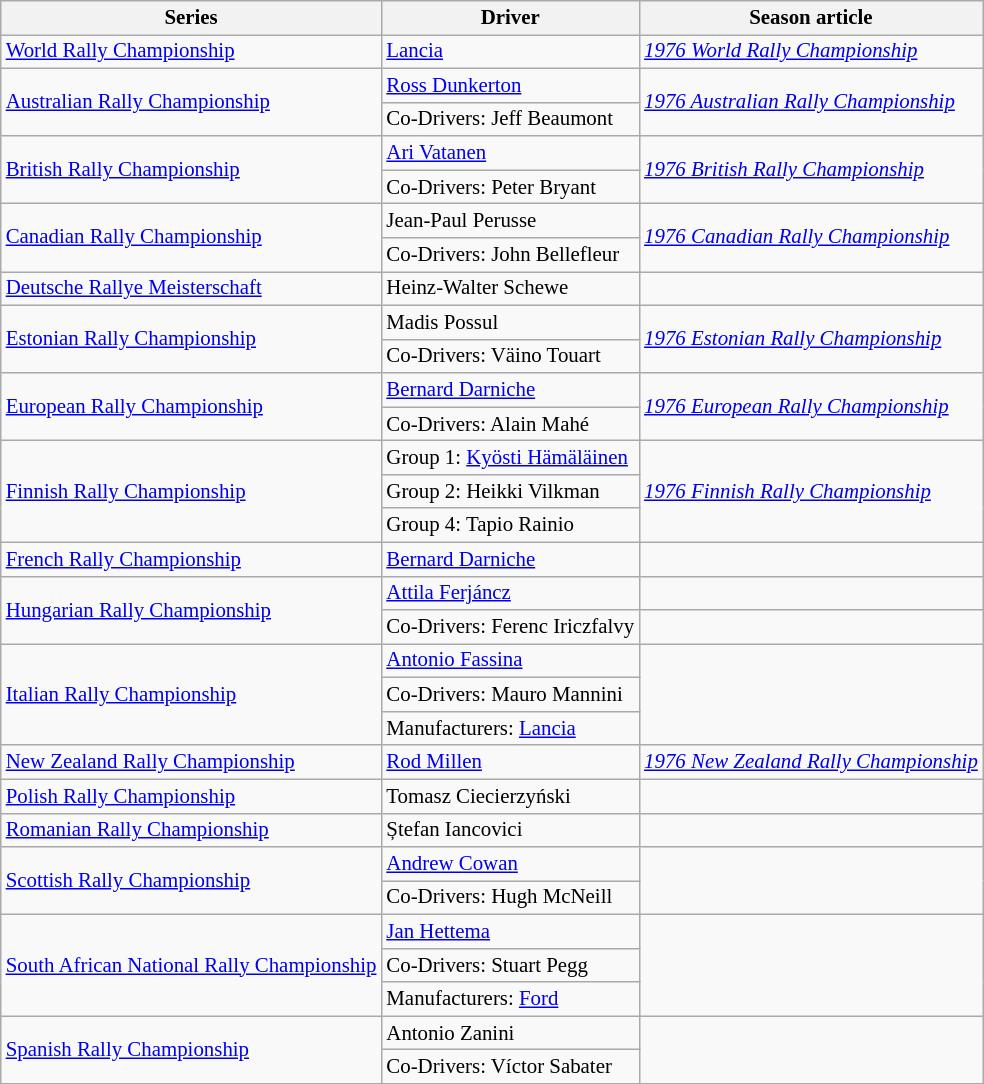<table class="wikitable" style="font-size: 87%;">
<tr>
<th>Series</th>
<th>Driver</th>
<th>Season article</th>
</tr>
<tr>
<td><a href='#'>World Rally Championship</a></td>
<td> <a href='#'>Lancia</a></td>
<td><em><a href='#'>1976 World Rally Championship</a></em></td>
</tr>
<tr>
<td rowspan=2><a href='#'>Australian Rally Championship</a></td>
<td> <a href='#'>Ross Dunkerton</a></td>
<td rowspan=2><em><a href='#'>1976 Australian Rally Championship</a></em></td>
</tr>
<tr>
<td>Co-Drivers:  Jeff Beaumont</td>
</tr>
<tr>
<td rowspan=2><a href='#'>British Rally Championship</a></td>
<td> <a href='#'>Ari Vatanen</a></td>
<td rowspan=2><em><a href='#'>1976 British Rally Championship</a></em></td>
</tr>
<tr>
<td>Co-Drivers:  Peter Bryant</td>
</tr>
<tr>
<td rowspan=2><a href='#'>Canadian Rally Championship</a></td>
<td> Jean-Paul Perusse</td>
<td rowspan=2><em><a href='#'>1976 Canadian Rally Championship</a></em></td>
</tr>
<tr>
<td>Co-Drivers:  John Bellefleur</td>
</tr>
<tr>
<td><a href='#'>Deutsche Rallye Meisterschaft</a></td>
<td> Heinz-Walter Schewe</td>
<td></td>
</tr>
<tr>
<td rowspan=2><a href='#'>Estonian Rally Championship</a></td>
<td> Madis Possul</td>
<td rowspan=2><em><a href='#'>1976 Estonian Rally Championship</a></em></td>
</tr>
<tr>
<td>Co-Drivers:  Väino Touart</td>
</tr>
<tr>
<td rowspan=2><a href='#'>European Rally Championship</a></td>
<td> <a href='#'>Bernard Darniche</a></td>
<td rowspan=2><em><a href='#'>1976 European Rally Championship</a></em></td>
</tr>
<tr>
<td>Co-Drivers:  Alain Mahé</td>
</tr>
<tr>
<td rowspan=3><a href='#'>Finnish Rally Championship</a></td>
<td>Group 1:  <a href='#'>Kyösti Hämäläinen</a></td>
<td rowspan=3><em><a href='#'>1976 Finnish Rally Championship</a></em></td>
</tr>
<tr>
<td>Group 2:  Heikki Vilkman</td>
</tr>
<tr>
<td>Group 4:  Tapio Rainio</td>
</tr>
<tr>
<td><a href='#'>French Rally Championship</a></td>
<td> <a href='#'>Bernard Darniche</a></td>
<td></td>
</tr>
<tr>
<td rowspan=2><a href='#'>Hungarian Rally Championship</a></td>
<td> <a href='#'>Attila Ferjáncz</a></td>
<td></td>
</tr>
<tr>
<td>Co-Drivers:  Ferenc Iriczfalvy</td>
</tr>
<tr>
<td rowspan=3><a href='#'>Italian Rally Championship</a></td>
<td> <a href='#'>Antonio Fassina</a></td>
<td rowspan=3></td>
</tr>
<tr>
<td>Co-Drivers:  Mauro Mannini</td>
</tr>
<tr>
<td>Manufacturers:  <a href='#'>Lancia</a></td>
</tr>
<tr>
<td><a href='#'>New Zealand Rally Championship</a></td>
<td> <a href='#'>Rod Millen</a></td>
<td><em><a href='#'>1976 New Zealand Rally Championship</a></em></td>
</tr>
<tr>
<td><a href='#'>Polish Rally Championship</a></td>
<td> Tomasz Ciecierzyński</td>
<td></td>
</tr>
<tr>
<td><a href='#'>Romanian Rally Championship</a></td>
<td> Ștefan Iancovici</td>
<td></td>
</tr>
<tr>
<td rowspan=2><a href='#'>Scottish Rally Championship</a></td>
<td> <a href='#'>Andrew Cowan</a></td>
<td rowspan=2></td>
</tr>
<tr>
<td>Co-Drivers:  Hugh McNeill</td>
</tr>
<tr>
<td rowspan=3><a href='#'>South African National Rally Championship</a></td>
<td> <a href='#'>Jan Hettema</a></td>
<td rowspan=3></td>
</tr>
<tr>
<td>Co-Drivers:  Stuart Pegg</td>
</tr>
<tr>
<td>Manufacturers:  <a href='#'>Ford</a></td>
</tr>
<tr>
<td rowspan=2><a href='#'>Spanish Rally Championship</a></td>
<td> Antonio Zanini</td>
<td rowspan=2></td>
</tr>
<tr>
<td>Co-Drivers:  Víctor Sabater</td>
</tr>
<tr>
</tr>
</table>
